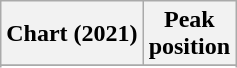<table class="wikitable sortable plainrowheaders" style="text-align:center">
<tr>
<th scope="col">Chart (2021)</th>
<th scope="col">Peak<br>position</th>
</tr>
<tr>
</tr>
<tr>
</tr>
<tr>
</tr>
</table>
